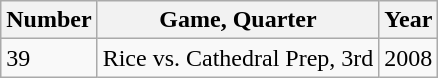<table class="wikitable">
<tr>
<th>Number</th>
<th>Game, Quarter</th>
<th>Year</th>
</tr>
<tr>
<td>39</td>
<td>Rice vs. Cathedral Prep, 3rd</td>
<td>2008</td>
</tr>
</table>
